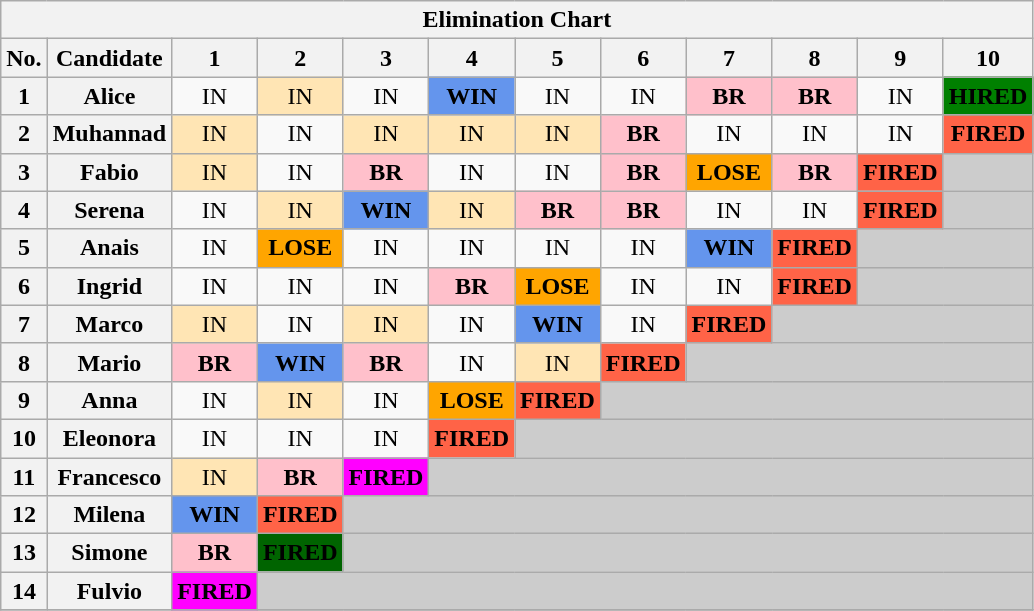<table class="wikitable" style="text-align:center">
<tr>
<th colspan="14">Elimination Chart</th>
</tr>
<tr>
<th>No.</th>
<th>Candidate</th>
<th>1</th>
<th>2</th>
<th>3</th>
<th>4</th>
<th>5</th>
<th>6</th>
<th>7</th>
<th>8</th>
<th>9</th>
<th>10</th>
</tr>
<tr>
<th>1</th>
<th>Alice</th>
<td>IN</td>
<td bgcolor="#FFE5B4">IN</td>
<td>IN</td>
<td style="background:cornflowerblue;"><strong>WIN</strong></td>
<td>IN</td>
<td>IN</td>
<td style="background:pink;"><strong>BR</strong></td>
<td style="background:pink;"><strong>BR</strong></td>
<td>IN</td>
<td style="background:green;"><span><strong>HIRED</strong></span></td>
</tr>
<tr>
<th>2</th>
<th>Muhannad</th>
<td bgcolor="#FFE5B4">IN</td>
<td>IN</td>
<td bgcolor="#FFE5B4">IN</td>
<td bgcolor="#FFE5B4">IN</td>
<td bgcolor="#FFE5B4">IN</td>
<td style="background:pink;"><strong>BR</strong></td>
<td>IN</td>
<td>IN</td>
<td>IN</td>
<td style="background:tomato;"><strong>FIRED</strong></td>
</tr>
<tr>
<th>3</th>
<th>Fabio</th>
<td bgcolor="#FFE5B4">IN</td>
<td>IN</td>
<td style="background:pink;"><strong>BR</strong></td>
<td>IN</td>
<td>IN</td>
<td style="background:pink;"><strong>BR</strong></td>
<td style="background:orange;"><strong>LOSE</strong></td>
<td style="background:pink;"><strong>BR</strong></td>
<td style="background:tomato;"><strong>FIRED</strong></td>
<td colspan="2" bgcolor="CCCCCC"></td>
</tr>
<tr>
<th>4</th>
<th>Serena</th>
<td>IN</td>
<td bgcolor="#FFE5B4">IN</td>
<td style="background:cornflowerblue;"><strong>WIN</strong></td>
<td bgcolor="#FFE5B4">IN</td>
<td style="background:pink;"><strong>BR</strong></td>
<td style="background:pink;"><strong>BR</strong></td>
<td>IN</td>
<td>IN</td>
<td style="background:tomato;"><strong>FIRED</strong></td>
<td colspan="2" bgcolor="CCCCCC"></td>
</tr>
<tr>
<th>5</th>
<th>Anais</th>
<td>IN</td>
<td style="background:orange;"><strong>LOSE</strong></td>
<td>IN</td>
<td>IN</td>
<td>IN</td>
<td>IN</td>
<td style="background:cornflowerblue;"><strong>WIN</strong></td>
<td style="background:tomato;"><strong>FIRED</strong></td>
<td colspan="3" bgcolor="CCCCCC"></td>
</tr>
<tr>
<th>6</th>
<th>Ingrid</th>
<td>IN</td>
<td>IN</td>
<td>IN</td>
<td style="background:pink;"><strong>BR</strong></td>
<td style="background:orange;"><strong>LOSE</strong></td>
<td>IN</td>
<td>IN</td>
<td style="background:tomato;"><strong>FIRED</strong></td>
<td colspan="3" bgcolor="CCCCCC"></td>
</tr>
<tr>
<th>7</th>
<th>Marco</th>
<td bgcolor="#FFE5B4">IN</td>
<td>IN</td>
<td bgcolor="#FFE5B4">IN</td>
<td>IN</td>
<td style="background:cornflowerblue;"><strong>WIN</strong></td>
<td>IN</td>
<td style="background:tomato;"><strong>FIRED</strong></td>
<td colspan="4" bgcolor="CCCCCC"></td>
</tr>
<tr>
<th>8</th>
<th>Mario</th>
<td style="background:pink;"><strong>BR</strong></td>
<td style="background:cornflowerblue;"><strong>WIN</strong></td>
<td style="background:pink;"><strong>BR</strong></td>
<td>IN</td>
<td bgcolor="#FFE5B4">IN</td>
<td style="background:tomato;"><strong>FIRED</strong></td>
<td colspan="5" bgcolor="CCCCCC"></td>
</tr>
<tr>
<th>9</th>
<th>Anna</th>
<td>IN</td>
<td bgcolor="#FFE5B4">IN</td>
<td>IN</td>
<td style="background:orange;"><strong>LOSE</strong></td>
<td style="background:tomato;"><strong>FIRED</strong></td>
<td colspan="5" bgcolor="CCCCCC"></td>
</tr>
<tr>
<th>10</th>
<th>Eleonora</th>
<td>IN</td>
<td>IN</td>
<td>IN</td>
<td style="background:tomato;"><strong>FIRED</strong></td>
<td colspan="6" bgcolor="CCCCCC"></td>
</tr>
<tr>
<th>11</th>
<th>Francesco</th>
<td bgcolor="#FFE5B4">IN</td>
<td style="background:pink;"><strong>BR</strong></td>
<td style="background:magenta;"><strong>FIRED</strong></td>
<td colspan="7" bgcolor="CCCCCC"></td>
</tr>
<tr>
<th>12</th>
<th>Milena</th>
<td style="background:cornflowerblue;"><strong>WIN</strong></td>
<td style="background:tomato;"><strong>FIRED</strong></td>
<td colspan="8" bgcolor="CCCCCC"></td>
</tr>
<tr>
<th>13</th>
<th>Simone</th>
<td style="background:pink;"><strong>BR</strong></td>
<td style="background:darkgreen;"><strong>FIRED</strong></td>
<td colspan="8" bgcolor="CCCCCC"></td>
</tr>
<tr>
<th>14</th>
<th>Fulvio</th>
<td style="background:magenta;"><strong>FIRED</strong></td>
<td colspan="9" bgcolor="CCCCCC"></td>
</tr>
<tr>
</tr>
</table>
